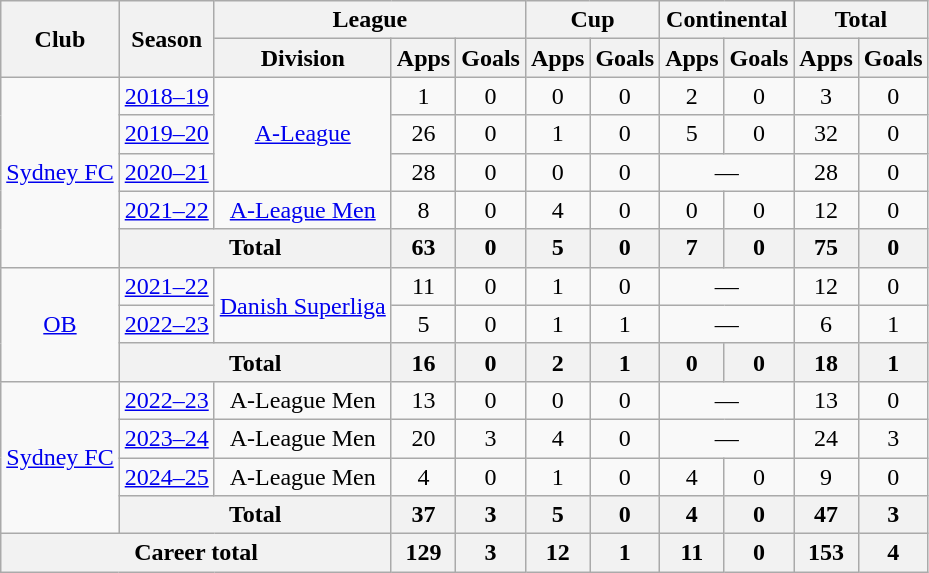<table class="wikitable" border="1" style="font-size:100%; text-align: center;">
<tr>
<th rowspan="2">Club</th>
<th rowspan="2">Season</th>
<th colspan="3">League</th>
<th colspan="2">Cup</th>
<th colspan="2">Continental</th>
<th colspan="2">Total</th>
</tr>
<tr>
<th>Division</th>
<th>Apps</th>
<th>Goals</th>
<th>Apps</th>
<th>Goals</th>
<th>Apps</th>
<th>Goals</th>
<th>Apps</th>
<th>Goals</th>
</tr>
<tr>
<td rowspan="5"><a href='#'>Sydney FC</a></td>
<td><a href='#'>2018–19</a></td>
<td rowspan=3><a href='#'>A-League</a></td>
<td>1</td>
<td>0</td>
<td>0</td>
<td>0</td>
<td>2</td>
<td>0</td>
<td>3</td>
<td>0</td>
</tr>
<tr>
<td><a href='#'>2019–20</a></td>
<td>26</td>
<td>0</td>
<td>1</td>
<td>0</td>
<td>5</td>
<td>0</td>
<td>32</td>
<td>0</td>
</tr>
<tr>
<td><a href='#'>2020–21</a></td>
<td>28</td>
<td>0</td>
<td>0</td>
<td>0</td>
<td colspan="2">—</td>
<td>28</td>
<td>0</td>
</tr>
<tr>
<td><a href='#'>2021–22</a></td>
<td><a href='#'>A-League Men</a></td>
<td>8</td>
<td>0</td>
<td>4</td>
<td>0</td>
<td>0</td>
<td>0</td>
<td>12</td>
<td>0</td>
</tr>
<tr>
<th colspan="2">Total</th>
<th>63</th>
<th>0</th>
<th>5</th>
<th>0</th>
<th>7</th>
<th>0</th>
<th>75</th>
<th>0</th>
</tr>
<tr>
<td rowspan="3"><a href='#'>OB</a></td>
<td><a href='#'>2021–22</a></td>
<td rowspan="2"><a href='#'>Danish Superliga</a></td>
<td>11</td>
<td>0</td>
<td>1</td>
<td>0</td>
<td colspan="2">—</td>
<td>12</td>
<td>0</td>
</tr>
<tr>
<td><a href='#'>2022–23</a></td>
<td>5</td>
<td>0</td>
<td>1</td>
<td>1</td>
<td colspan="2">—</td>
<td>6</td>
<td>1</td>
</tr>
<tr>
<th colspan="2">Total</th>
<th>16</th>
<th>0</th>
<th>2</th>
<th>1</th>
<th>0</th>
<th>0</th>
<th>18</th>
<th>1</th>
</tr>
<tr>
<td rowspan="4"><a href='#'>Sydney FC</a></td>
<td><a href='#'>2022–23</a></td>
<td>A-League Men</td>
<td>13</td>
<td>0</td>
<td>0</td>
<td>0</td>
<td colspan="2">—</td>
<td>13</td>
<td>0</td>
</tr>
<tr>
<td><a href='#'>2023–24</a></td>
<td>A-League Men</td>
<td>20</td>
<td>3</td>
<td>4</td>
<td>0</td>
<td colspan="2">—</td>
<td>24</td>
<td>3</td>
</tr>
<tr>
<td><a href='#'>2024–25</a></td>
<td>A-League Men</td>
<td>4</td>
<td>0</td>
<td>1</td>
<td>0</td>
<td>4</td>
<td>0</td>
<td>9</td>
<td>0</td>
</tr>
<tr>
<th colspan="2">Total</th>
<th>37</th>
<th>3</th>
<th>5</th>
<th>0</th>
<th>4</th>
<th>0</th>
<th>47</th>
<th>3</th>
</tr>
<tr>
<th colspan="3">Career total</th>
<th>129</th>
<th>3</th>
<th>12</th>
<th>1</th>
<th>11</th>
<th>0</th>
<th>153</th>
<th>4</th>
</tr>
</table>
